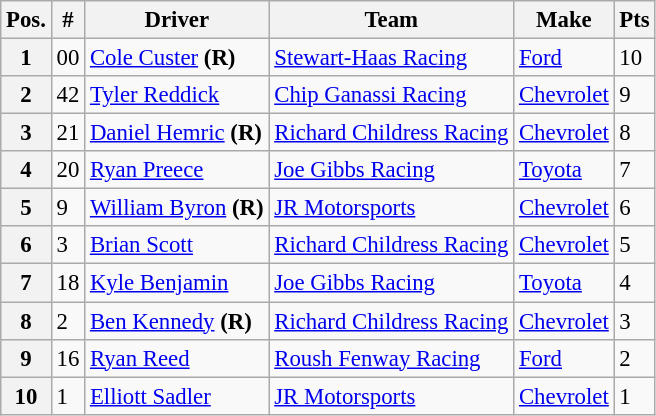<table class="wikitable" style="font-size:95%">
<tr>
<th>Pos.</th>
<th>#</th>
<th>Driver</th>
<th>Team</th>
<th>Make</th>
<th>Pts</th>
</tr>
<tr>
<th>1</th>
<td>00</td>
<td><a href='#'>Cole Custer</a> <strong>(R)</strong></td>
<td><a href='#'>Stewart-Haas Racing</a></td>
<td><a href='#'>Ford</a></td>
<td>10</td>
</tr>
<tr>
<th>2</th>
<td>42</td>
<td><a href='#'>Tyler Reddick</a></td>
<td><a href='#'>Chip Ganassi Racing</a></td>
<td><a href='#'>Chevrolet</a></td>
<td>9</td>
</tr>
<tr>
<th>3</th>
<td>21</td>
<td><a href='#'>Daniel Hemric</a> <strong>(R)</strong></td>
<td><a href='#'>Richard Childress Racing</a></td>
<td><a href='#'>Chevrolet</a></td>
<td>8</td>
</tr>
<tr>
<th>4</th>
<td>20</td>
<td><a href='#'>Ryan Preece</a></td>
<td><a href='#'>Joe Gibbs Racing</a></td>
<td><a href='#'>Toyota</a></td>
<td>7</td>
</tr>
<tr>
<th>5</th>
<td>9</td>
<td><a href='#'>William Byron</a> <strong>(R)</strong></td>
<td><a href='#'>JR Motorsports</a></td>
<td><a href='#'>Chevrolet</a></td>
<td>6</td>
</tr>
<tr>
<th>6</th>
<td>3</td>
<td><a href='#'>Brian Scott</a></td>
<td><a href='#'>Richard Childress Racing</a></td>
<td><a href='#'>Chevrolet</a></td>
<td>5</td>
</tr>
<tr>
<th>7</th>
<td>18</td>
<td><a href='#'>Kyle Benjamin</a></td>
<td><a href='#'>Joe Gibbs Racing</a></td>
<td><a href='#'>Toyota</a></td>
<td>4</td>
</tr>
<tr>
<th>8</th>
<td>2</td>
<td><a href='#'>Ben Kennedy</a> <strong>(R)</strong></td>
<td><a href='#'>Richard Childress Racing</a></td>
<td><a href='#'>Chevrolet</a></td>
<td>3</td>
</tr>
<tr>
<th>9</th>
<td>16</td>
<td><a href='#'>Ryan Reed</a></td>
<td><a href='#'>Roush Fenway Racing</a></td>
<td><a href='#'>Ford</a></td>
<td>2</td>
</tr>
<tr>
<th>10</th>
<td>1</td>
<td><a href='#'>Elliott Sadler</a></td>
<td><a href='#'>JR Motorsports</a></td>
<td><a href='#'>Chevrolet</a></td>
<td>1</td>
</tr>
</table>
